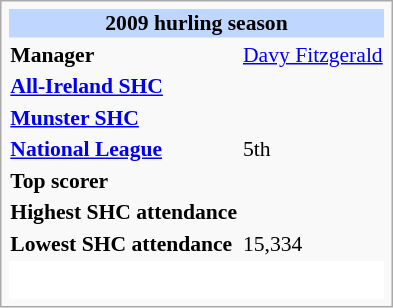<table class="infobox vevent" style="font-size: 90%;">
<tr>
<th style="background: #BFD7FF; text-align: center" colspan="3">2009 hurling season</th>
</tr>
<tr>
<td><strong>Manager</strong></td>
<td colspan="2"><a href='#'>Davy Fitzgerald</a></td>
</tr>
<tr>
<td><strong><a href='#'>All-Ireland SHC</a></strong></td>
<td colspan="2"></td>
</tr>
<tr>
<td><strong><a href='#'>Munster SHC</a></strong></td>
<td colspan="2"></td>
</tr>
<tr>
<td><strong><a href='#'>National League</a></strong></td>
<td colspan="2">5th</td>
</tr>
<tr>
<td><strong>Top scorer</strong></td>
<td colspan="2"></td>
</tr>
<tr>
<td><strong>Highest SHC attendance</strong></td>
<td colspan="2"></td>
</tr>
<tr>
<td><strong>Lowest SHC attendance</strong></td>
<td colspan="2">15,334</td>
</tr>
<tr>
<td class="toccolours" style="background: #FFFFFF;" colspan="3"><br><table style="width:100%; text-align:center;">
<tr>
<td></td>
</tr>
</table>
</td>
</tr>
</table>
